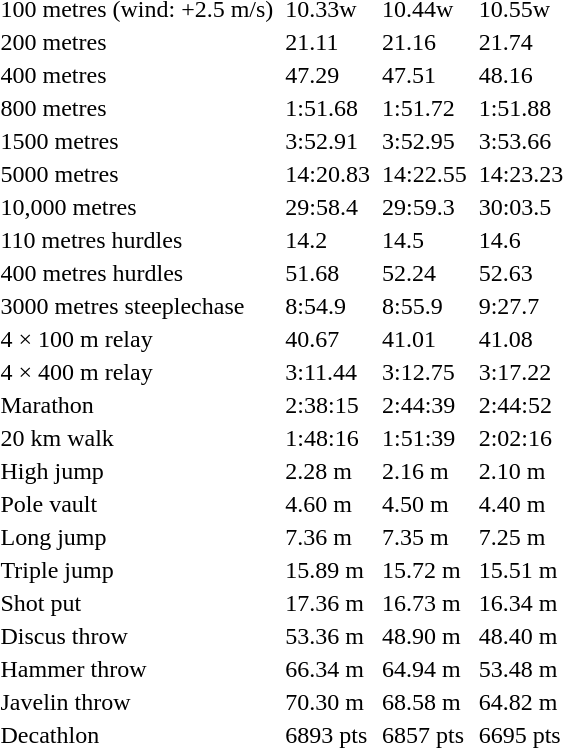<table>
<tr>
<td>100 metres (wind: +2.5 m/s)</td>
<td></td>
<td>10.33w</td>
<td></td>
<td>10.44w</td>
<td></td>
<td>10.55w</td>
</tr>
<tr>
<td>200 metres</td>
<td></td>
<td>21.11</td>
<td></td>
<td>21.16</td>
<td></td>
<td>21.74</td>
</tr>
<tr>
<td>400 metres</td>
<td></td>
<td>47.29</td>
<td></td>
<td>47.51</td>
<td></td>
<td>48.16</td>
</tr>
<tr>
<td>800 metres</td>
<td></td>
<td>1:51.68</td>
<td></td>
<td>1:51.72</td>
<td></td>
<td>1:51.88</td>
</tr>
<tr>
<td>1500 metres</td>
<td></td>
<td>3:52.91</td>
<td></td>
<td>3:52.95</td>
<td></td>
<td>3:53.66</td>
</tr>
<tr>
<td>5000 metres</td>
<td></td>
<td>14:20.83</td>
<td></td>
<td>14:22.55</td>
<td></td>
<td>14:23.23</td>
</tr>
<tr>
<td>10,000 metres</td>
<td></td>
<td>29:58.4</td>
<td></td>
<td>29:59.3</td>
<td></td>
<td>30:03.5</td>
</tr>
<tr>
<td>110 metres hurdles</td>
<td></td>
<td>14.2</td>
<td></td>
<td>14.5</td>
<td></td>
<td>14.6</td>
</tr>
<tr>
<td>400 metres hurdles</td>
<td></td>
<td>51.68</td>
<td></td>
<td>52.24</td>
<td></td>
<td>52.63</td>
</tr>
<tr>
<td>3000 metres steeplechase</td>
<td></td>
<td>8:54.9</td>
<td></td>
<td>8:55.9</td>
<td></td>
<td>9:27.7</td>
</tr>
<tr>
<td>4 × 100 m relay</td>
<td></td>
<td>40.67</td>
<td></td>
<td>41.01</td>
<td></td>
<td>41.08</td>
</tr>
<tr>
<td>4 × 400 m relay</td>
<td></td>
<td>3:11.44</td>
<td></td>
<td>3:12.75</td>
<td></td>
<td>3:17.22</td>
</tr>
<tr>
<td>Marathon</td>
<td></td>
<td>2:38:15</td>
<td></td>
<td>2:44:39</td>
<td></td>
<td>2:44:52</td>
</tr>
<tr>
<td>20 km walk</td>
<td></td>
<td>1:48:16</td>
<td></td>
<td>1:51:39</td>
<td></td>
<td>2:02:16</td>
</tr>
<tr>
<td>High jump</td>
<td></td>
<td>2.28 m</td>
<td></td>
<td>2.16 m</td>
<td></td>
<td>2.10 m</td>
</tr>
<tr>
<td>Pole vault</td>
<td></td>
<td>4.60 m</td>
<td></td>
<td>4.50 m</td>
<td></td>
<td>4.40 m</td>
</tr>
<tr>
<td>Long jump</td>
<td></td>
<td>7.36 m</td>
<td></td>
<td>7.35 m</td>
<td></td>
<td>7.25 m</td>
</tr>
<tr>
<td>Triple jump</td>
<td></td>
<td>15.89 m</td>
<td></td>
<td>15.72 m</td>
<td></td>
<td>15.51 m</td>
</tr>
<tr>
<td>Shot put</td>
<td></td>
<td>17.36 m</td>
<td></td>
<td>16.73 m</td>
<td></td>
<td>16.34 m</td>
</tr>
<tr>
<td>Discus throw</td>
<td></td>
<td>53.36 m</td>
<td></td>
<td>48.90 m</td>
<td></td>
<td>48.40 m</td>
</tr>
<tr>
<td>Hammer throw</td>
<td></td>
<td>66.34 m</td>
<td></td>
<td>64.94 m</td>
<td></td>
<td>53.48 m</td>
</tr>
<tr>
<td>Javelin throw</td>
<td></td>
<td>70.30 m</td>
<td></td>
<td>68.58 m</td>
<td></td>
<td>64.82 m</td>
</tr>
<tr>
<td>Decathlon</td>
<td></td>
<td>6893 pts</td>
<td></td>
<td>6857 pts</td>
<td></td>
<td>6695 pts</td>
</tr>
</table>
